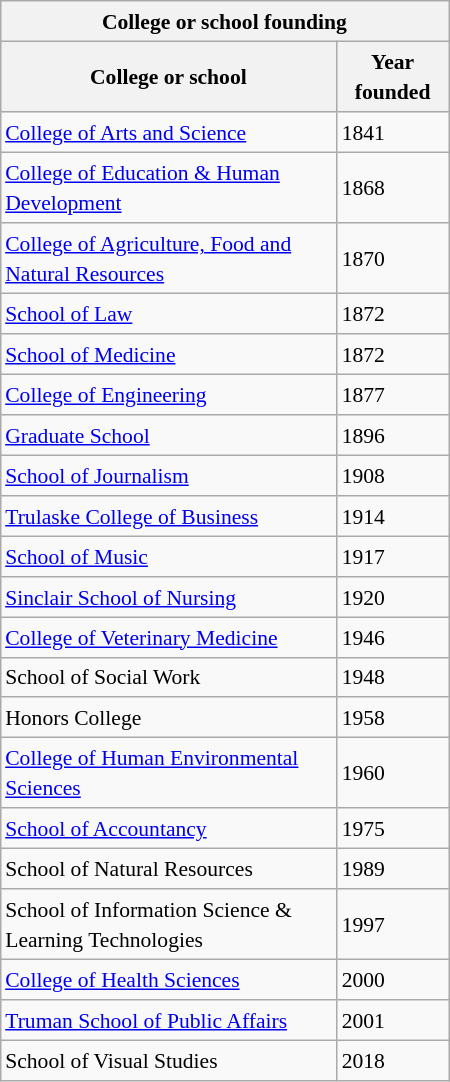<table class="wikitable sortable toccolours" style="float:right; margin-left:1em; font-size:90%; line-height:1.4em; width:300px;">
<tr>
<th colspan=2 style="text-align: center;">College or school founding</th>
</tr>
<tr>
<th>College or school</th>
<th>Year founded</th>
</tr>
<tr>
<td><a href='#'>College of Arts and Science</a></td>
<td>1841</td>
</tr>
<tr>
<td><a href='#'>College of Education & Human Development</a></td>
<td>1868</td>
</tr>
<tr>
<td><a href='#'>College of Agriculture, Food and Natural Resources</a></td>
<td>1870</td>
</tr>
<tr>
<td><a href='#'>School of Law</a></td>
<td>1872</td>
</tr>
<tr>
<td><a href='#'>School of Medicine</a></td>
<td>1872</td>
</tr>
<tr>
<td><a href='#'>College of Engineering</a></td>
<td>1877</td>
</tr>
<tr>
<td><a href='#'>Graduate School</a></td>
<td>1896</td>
</tr>
<tr>
<td><a href='#'>School of Journalism</a></td>
<td>1908</td>
</tr>
<tr>
<td><a href='#'>Trulaske College of Business</a></td>
<td>1914</td>
</tr>
<tr>
<td><a href='#'>School of Music</a></td>
<td>1917</td>
</tr>
<tr>
<td><a href='#'>Sinclair School of Nursing</a></td>
<td>1920</td>
</tr>
<tr>
<td><a href='#'>College of Veterinary Medicine</a></td>
<td>1946</td>
</tr>
<tr>
<td>School of Social Work</td>
<td>1948</td>
</tr>
<tr>
<td>Honors College</td>
<td>1958</td>
</tr>
<tr>
<td><a href='#'>College of Human Environmental Sciences</a></td>
<td>1960</td>
</tr>
<tr>
<td><a href='#'>School of Accountancy</a></td>
<td>1975</td>
</tr>
<tr>
<td>School of Natural Resources</td>
<td>1989</td>
</tr>
<tr>
<td>School of Information Science & Learning Technologies</td>
<td>1997</td>
</tr>
<tr>
<td><a href='#'>College of Health Sciences</a></td>
<td>2000</td>
</tr>
<tr>
<td><a href='#'>Truman School of Public Affairs</a></td>
<td>2001</td>
</tr>
<tr>
<td>School of Visual Studies</td>
<td>2018</td>
</tr>
</table>
